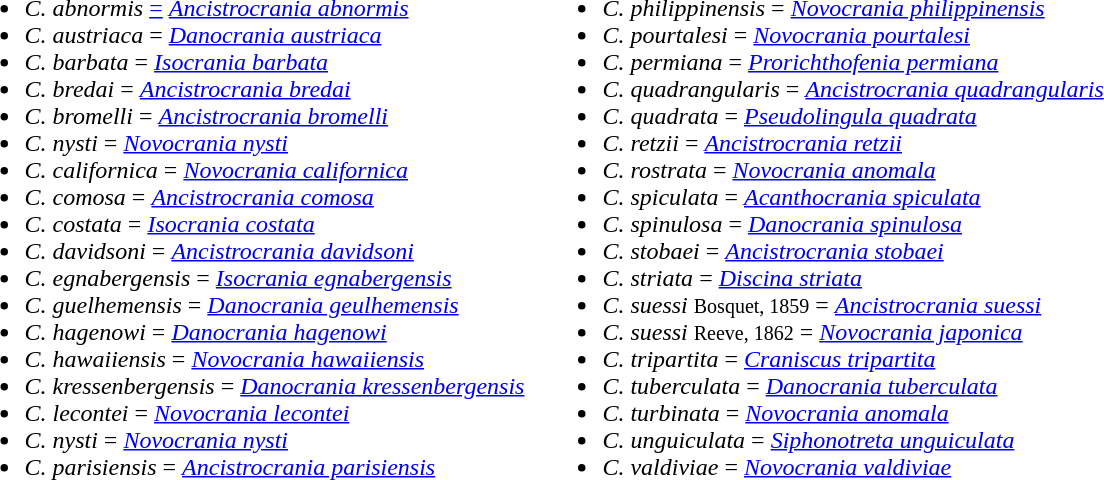<table border="0" cellpadding="05">
<tr>
<td><br><ul><li><em>C. abnormis</em> <a href='#'>=</a> <em><a href='#'>Ancistrocrania abnormis</a></em></li><li><em>C. austriaca</em> = <em><a href='#'>Danocrania austriaca</a></em></li><li><em>C. barbata</em> = <em><a href='#'>Isocrania barbata</a></em></li><li><em>C. bredai</em> = <em><a href='#'>Ancistrocrania bredai</a></em></li><li><em>C. bromelli</em> = <em><a href='#'>Ancistrocrania bromelli</a></em></li><li><em>C. nysti</em> = <em><a href='#'>Novocrania nysti</a></em></li><li><em>C. californica</em> = <em><a href='#'>Novocrania californica</a></em></li><li><em>C. comosa</em> = <em><a href='#'>Ancistrocrania comosa</a></em></li><li><em>C. costata</em> = <em><a href='#'>Isocrania costata</a></em></li><li><em>C. davidsoni</em> = <em><a href='#'>Ancistrocrania davidsoni</a></em></li><li><em>C. egnabergensis</em> = <em><a href='#'>Isocrania egnabergensis</a></em></li><li><em>C. guelhemensis</em> = <em><a href='#'>Danocrania geulhemensis</a></em></li><li><em>C. hagenowi</em> = <em><a href='#'>Danocrania hagenowi</a></em></li><li><em>C. hawaiiensis</em> = <em><a href='#'>Novocrania hawaiiensis</a></em></li><li><em>C. kressenbergensis</em> = <em><a href='#'>Danocrania kressenbergensis</a></em></li><li><em>C. lecontei</em> = <em><a href='#'>Novocrania lecontei</a></em></li><li><em>C. nysti</em> = <em><a href='#'>Novocrania nysti</a></em></li><li><em>C. parisiensis</em> = <em><a href='#'>Ancistrocrania parisiensis</a></em></li></ul></td>
<td><br><ul><li><em>C. philippinensis</em> = <em><a href='#'>Novocrania philippinensis</a></em></li><li><em>C. pourtalesi</em> = <em><a href='#'>Novocrania pourtalesi</a></em></li><li><em>C. permiana</em> = <em><a href='#'>Prorichthofenia permiana</a></em></li><li><em>C. quadrangularis</em> = <em><a href='#'>Ancistrocrania quadrangularis</a></em></li><li><em>C. quadrata</em> = <em><a href='#'>Pseudolingula quadrata</a></em></li><li><em>C. retzii</em> = <em><a href='#'>Ancistrocrania retzii</a></em></li><li><em>C. rostrata</em> = <em><a href='#'>Novocrania anomala</a></em></li><li><em>C. spiculata</em> = <em><a href='#'>Acanthocrania spiculata</a></em></li><li><em>C. spinulosa</em> = <em><a href='#'>Danocrania spinulosa</a></em></li><li><em>C. stobaei</em> = <em><a href='#'>Ancistrocrania stobaei</a></em></li><li><em>C. striata</em> = <em><a href='#'>Discina striata</a></em></li><li><em>C. suessi</em> <small>Bosquet, 1859</small> = <em><a href='#'>Ancistrocrania suessi</a></em></li><li><em>C. suessi</em> <small>Reeve, 1862</small> = <em><a href='#'>Novocrania japonica</a></em></li><li><em>C. tripartita</em> = <em><a href='#'>Craniscus tripartita</a></em></li><li><em>C. tuberculata</em> = <em><a href='#'>Danocrania tuberculata</a></em></li><li><em>C. turbinata</em> = <em><a href='#'>Novocrania anomala</a></em></li><li><em>C. unguiculata</em> = <em><a href='#'>Siphonotreta unguiculata</a></em></li><li><em>C. valdiviae</em> = <em><a href='#'>Novocrania valdiviae</a></em></li></ul></td>
</tr>
</table>
